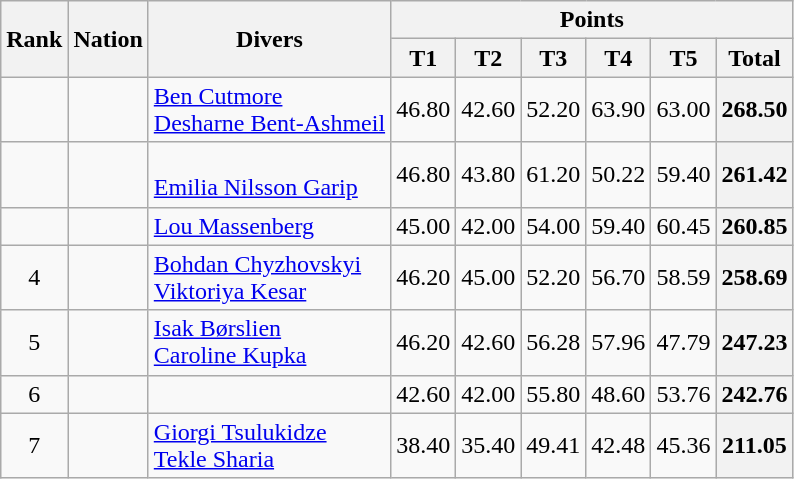<table class="wikitable" style="text-align:center">
<tr>
<th rowspan=2>Rank</th>
<th rowspan=2>Nation</th>
<th rowspan=2>Divers</th>
<th colspan=6>Points</th>
</tr>
<tr>
<th>T1</th>
<th>T2</th>
<th>T3</th>
<th>T4</th>
<th>T5</th>
<th>Total</th>
</tr>
<tr>
<td></td>
<td align=left></td>
<td align=left><a href='#'>Ben Cutmore</a><br><a href='#'>Desharne Bent-Ashmeil</a></td>
<td>46.80</td>
<td>42.60</td>
<td>52.20</td>
<td>63.90</td>
<td>63.00</td>
<th>268.50</th>
</tr>
<tr>
<td></td>
<td align=left></td>
<td align=left><br><a href='#'>Emilia Nilsson Garip</a></td>
<td>46.80</td>
<td>43.80</td>
<td>61.20</td>
<td>50.22</td>
<td>59.40</td>
<th>261.42</th>
</tr>
<tr>
<td></td>
<td align=left></td>
<td align=left><a href='#'>Lou Massenberg</a><br></td>
<td>45.00</td>
<td>42.00</td>
<td>54.00</td>
<td>59.40</td>
<td>60.45</td>
<th>260.85</th>
</tr>
<tr>
<td>4</td>
<td align=left></td>
<td align=left><a href='#'>Bohdan Chyzhovskyi</a><br><a href='#'>Viktoriya Kesar</a></td>
<td>46.20</td>
<td>45.00</td>
<td>52.20</td>
<td>56.70</td>
<td>58.59</td>
<th>258.69</th>
</tr>
<tr>
<td>5</td>
<td align=left></td>
<td align=left><a href='#'>Isak Børslien</a><br><a href='#'>Caroline Kupka</a></td>
<td>46.20</td>
<td>42.60</td>
<td>56.28</td>
<td>57.96</td>
<td>47.79</td>
<th>247.23</th>
</tr>
<tr>
<td>6</td>
<td align=left></td>
<td align=left><br></td>
<td>42.60</td>
<td>42.00</td>
<td>55.80</td>
<td>48.60</td>
<td>53.76</td>
<th>242.76</th>
</tr>
<tr>
<td>7</td>
<td align=left></td>
<td align=left><a href='#'>Giorgi Tsulukidze</a><br><a href='#'>Tekle Sharia</a></td>
<td>38.40</td>
<td>35.40</td>
<td>49.41</td>
<td>42.48</td>
<td>45.36</td>
<th>211.05</th>
</tr>
</table>
